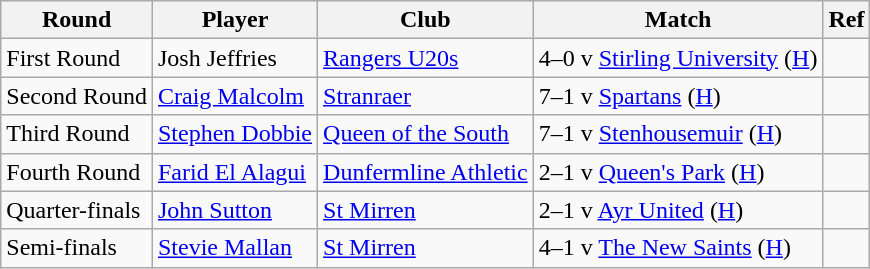<table class="wikitable">
<tr>
<th>Round</th>
<th>Player</th>
<th>Club</th>
<th>Match</th>
<th>Ref</th>
</tr>
<tr>
<td>First Round</td>
<td> Josh Jeffries</td>
<td><a href='#'>Rangers U20s</a></td>
<td>4–0 v <a href='#'>Stirling University</a> (<a href='#'>H</a>)</td>
<td></td>
</tr>
<tr>
<td>Second Round</td>
<td> <a href='#'>Craig Malcolm</a></td>
<td><a href='#'>Stranraer</a></td>
<td>7–1 v <a href='#'>Spartans</a> (<a href='#'>H</a>)</td>
<td></td>
</tr>
<tr>
<td>Third Round</td>
<td> <a href='#'>Stephen Dobbie</a></td>
<td><a href='#'>Queen of the South</a></td>
<td>7–1 v <a href='#'>Stenhousemuir</a> (<a href='#'>H</a>)</td>
<td></td>
</tr>
<tr>
<td>Fourth Round</td>
<td> <a href='#'>Farid El Alagui</a></td>
<td><a href='#'>Dunfermline Athletic</a></td>
<td>2–1 v <a href='#'>Queen's Park</a> (<a href='#'>H</a>)</td>
<td></td>
</tr>
<tr>
<td>Quarter-finals</td>
<td> <a href='#'>John Sutton</a></td>
<td><a href='#'>St Mirren</a></td>
<td>2–1 v <a href='#'>Ayr United</a> (<a href='#'>H</a>)</td>
<td></td>
</tr>
<tr>
<td>Semi-finals</td>
<td> <a href='#'>Stevie Mallan</a></td>
<td><a href='#'>St Mirren</a></td>
<td>4–1 v <a href='#'>The New Saints</a> (<a href='#'>H</a>)</td>
<td></td>
</tr>
</table>
